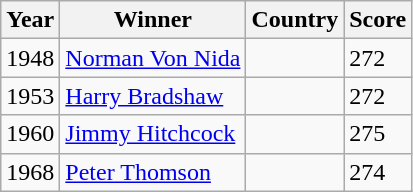<table class="wikitable">
<tr>
<th>Year</th>
<th>Winner</th>
<th>Country</th>
<th>Score</th>
</tr>
<tr>
<td align=center>1948</td>
<td><a href='#'>Norman Von Nida</a></td>
<td></td>
<td>272</td>
</tr>
<tr>
<td align=center>1953</td>
<td><a href='#'>Harry Bradshaw</a></td>
<td></td>
<td>272</td>
</tr>
<tr>
<td align=center>1960</td>
<td><a href='#'>Jimmy Hitchcock</a></td>
<td></td>
<td>275</td>
</tr>
<tr>
<td align=center>1968</td>
<td><a href='#'>Peter Thomson</a></td>
<td></td>
<td>274</td>
</tr>
</table>
